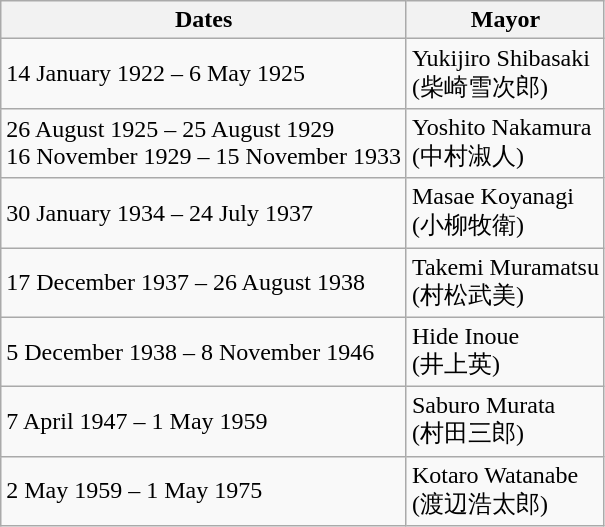<table class="wikitable">
<tr>
<th>Dates</th>
<th>Mayor</th>
</tr>
<tr>
<td>14 January 1922 – 6 May 1925</td>
<td>Yukijiro Shibasaki<br>(柴崎雪次郎)<br></td>
</tr>
<tr>
<td>26 August 1925 – 25 August 1929<br>16 November 1929 – 15 November 1933<br></td>
<td>Yoshito Nakamura<br>(中村淑人)<br></td>
</tr>
<tr>
<td>30 January 1934 – 24 July 1937</td>
<td>Masae Koyanagi<br>(小柳牧衛)<br></td>
</tr>
<tr>
<td>17 December 1937 – 26 August 1938</td>
<td>Takemi Muramatsu<br>(村松武美)<br></td>
</tr>
<tr>
<td>5 December 1938 – 8 November 1946</td>
<td>Hide Inoue<br>(井上英)<br></td>
</tr>
<tr>
<td>7 April 1947 – 1 May 1959</td>
<td>Saburo Murata<br>(村田三郎)<br></td>
</tr>
<tr>
<td>2 May 1959 – 1 May 1975</td>
<td>Kotaro Watanabe<br>(渡辺浩太郎)<br></td>
</tr>
</table>
